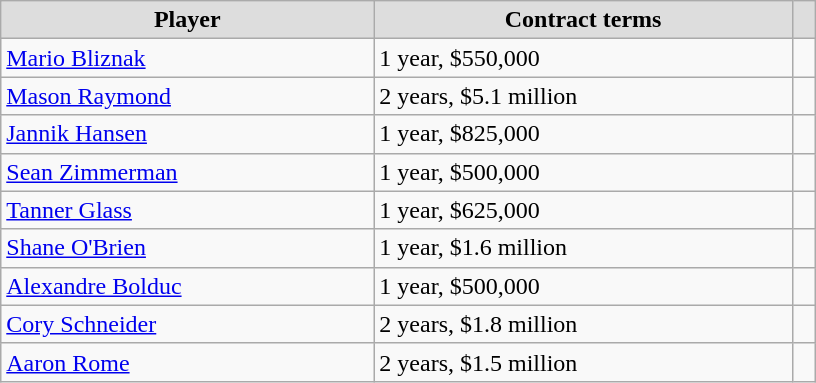<table class="wikitable" width=43%>
<tr align="center"  bgcolor="#dddddd">
<td><strong>Player</strong></td>
<td><strong>Contract terms</strong></td>
<td></td>
</tr>
<tr>
<td><a href='#'>Mario Bliznak</a></td>
<td>1 year, $550,000</td>
<td></td>
</tr>
<tr>
<td><a href='#'>Mason Raymond</a></td>
<td>2 years, $5.1 million</td>
<td></td>
</tr>
<tr>
<td><a href='#'>Jannik Hansen</a></td>
<td>1 year, $825,000</td>
<td></td>
</tr>
<tr>
<td><a href='#'>Sean Zimmerman</a></td>
<td>1 year, $500,000</td>
<td></td>
</tr>
<tr>
<td><a href='#'>Tanner Glass</a></td>
<td>1 year, $625,000</td>
<td></td>
</tr>
<tr>
<td><a href='#'>Shane O'Brien</a></td>
<td>1 year, $1.6 million</td>
<td></td>
</tr>
<tr>
<td><a href='#'>Alexandre Bolduc</a></td>
<td>1 year, $500,000</td>
<td></td>
</tr>
<tr>
<td><a href='#'>Cory Schneider</a></td>
<td>2 years, $1.8 million</td>
<td></td>
</tr>
<tr>
<td><a href='#'>Aaron Rome</a></td>
<td>2 years, $1.5 million</td>
<td></td>
</tr>
</table>
